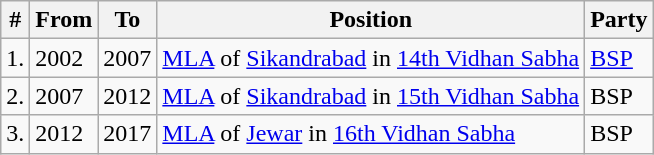<table class="wikitable sortable">
<tr>
<th>#</th>
<th>From</th>
<th>To</th>
<th>Position</th>
<th>Party</th>
</tr>
<tr>
<td>1.</td>
<td>2002</td>
<td>2007</td>
<td><a href='#'>MLA</a> of <a href='#'>Sikandrabad</a> in <a href='#'>14th Vidhan Sabha</a></td>
<td><a href='#'>BSP</a></td>
</tr>
<tr>
<td>2.</td>
<td>2007</td>
<td>2012</td>
<td><a href='#'>MLA</a> of <a href='#'>Sikandrabad</a> in <a href='#'>15th Vidhan Sabha</a></td>
<td>BSP</td>
</tr>
<tr>
<td>3.</td>
<td>2012</td>
<td>2017</td>
<td><a href='#'>MLA</a> of <a href='#'>Jewar</a> in <a href='#'>16th Vidhan Sabha</a></td>
<td>BSP</td>
</tr>
</table>
